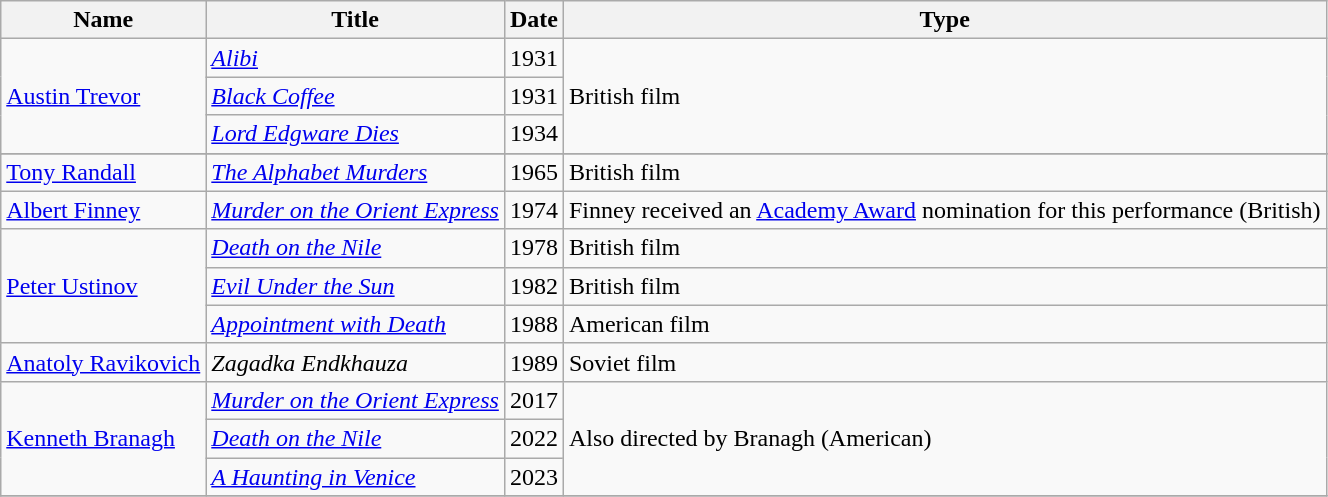<table class="wikitable sortable">
<tr>
<th>Name</th>
<th>Title</th>
<th>Date</th>
<th>Type</th>
</tr>
<tr>
<td rowspan="3"><a href='#'>Austin Trevor</a></td>
<td><em><a href='#'>Alibi</a></em></td>
<td>1931</td>
<td rowspan="3">British film</td>
</tr>
<tr>
<td><em><a href='#'>Black Coffee</a></em></td>
<td>1931</td>
</tr>
<tr>
<td><em><a href='#'>Lord Edgware Dies</a></em></td>
<td>1934</td>
</tr>
<tr>
</tr>
<tr>
<td><a href='#'>Tony Randall</a></td>
<td><em><a href='#'>The Alphabet Murders</a></em></td>
<td>1965</td>
<td>British film</td>
</tr>
<tr>
<td><a href='#'>Albert Finney</a></td>
<td><em><a href='#'>Murder on the Orient Express</a></em></td>
<td>1974</td>
<td>Finney received an <a href='#'>Academy Award</a> nomination for this performance (British)</td>
</tr>
<tr>
<td rowspan=3><a href='#'>Peter Ustinov</a></td>
<td><em><a href='#'>Death on the Nile</a></em></td>
<td>1978</td>
<td>British film</td>
</tr>
<tr>
<td><em><a href='#'>Evil Under the Sun</a></em></td>
<td>1982</td>
<td>British film</td>
</tr>
<tr>
<td><em><a href='#'>Appointment with Death</a></em></td>
<td>1988</td>
<td>American film</td>
</tr>
<tr>
<td><a href='#'>Anatoly Ravikovich</a></td>
<td><em>Zagadka Endkhauza</em></td>
<td>1989</td>
<td>Soviet film</td>
</tr>
<tr>
<td rowspan=3><a href='#'>Kenneth Branagh</a></td>
<td><em><a href='#'>Murder on the Orient Express</a></em></td>
<td>2017</td>
<td rowspan=3>Also directed by Branagh (American)</td>
</tr>
<tr>
<td><em><a href='#'>Death on the Nile</a></em></td>
<td>2022</td>
</tr>
<tr>
<td><em><a href='#'>A Haunting in Venice</a></em></td>
<td>2023</td>
</tr>
<tr>
</tr>
</table>
